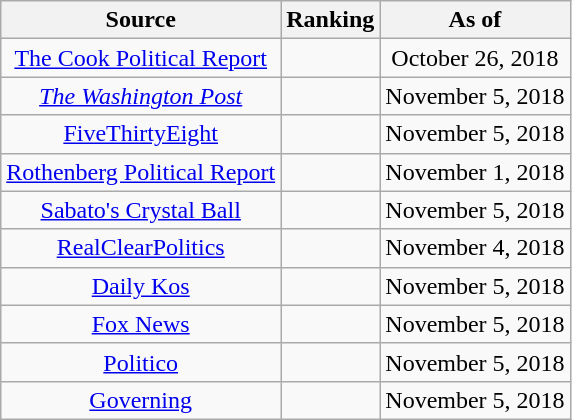<table class="wikitable" style="text-align:center">
<tr>
<th>Source</th>
<th>Ranking</th>
<th>As of</th>
</tr>
<tr>
<td><a href='#'>The Cook Political Report</a></td>
<td></td>
<td>October 26, 2018</td>
</tr>
<tr>
<td><em><a href='#'>The Washington Post</a></em></td>
<td></td>
<td>November 5, 2018</td>
</tr>
<tr>
<td><a href='#'>FiveThirtyEight</a></td>
<td></td>
<td>November 5, 2018</td>
</tr>
<tr>
<td><a href='#'>Rothenberg Political Report</a></td>
<td></td>
<td>November 1, 2018</td>
</tr>
<tr>
<td><a href='#'>Sabato's Crystal Ball</a></td>
<td></td>
<td>November 5, 2018</td>
</tr>
<tr>
<td><a href='#'>RealClearPolitics</a></td>
<td></td>
<td>November 4, 2018</td>
</tr>
<tr>
<td><a href='#'>Daily Kos</a></td>
<td></td>
<td>November 5, 2018</td>
</tr>
<tr>
<td><a href='#'>Fox News</a></td>
<td></td>
<td>November 5, 2018</td>
</tr>
<tr>
<td><a href='#'>Politico</a></td>
<td></td>
<td>November 5, 2018</td>
</tr>
<tr>
<td><a href='#'>Governing</a></td>
<td></td>
<td>November 5, 2018</td>
</tr>
</table>
